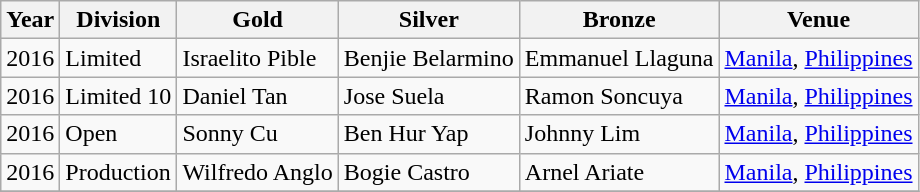<table class="wikitable sortable" style="text-align: left;">
<tr>
<th>Year</th>
<th>Division</th>
<th>Gold</th>
<th>Silver</th>
<th>Bronze</th>
<th>Venue</th>
</tr>
<tr>
<td>2016</td>
<td>Limited</td>
<td>Israelito Pible</td>
<td>Benjie Belarmino</td>
<td>Emmanuel Llaguna</td>
<td><a href='#'>Manila</a>, <a href='#'>Philippines</a></td>
</tr>
<tr>
<td>2016</td>
<td>Limited 10</td>
<td>Daniel Tan</td>
<td>Jose Suela</td>
<td>Ramon Soncuya</td>
<td><a href='#'>Manila</a>, <a href='#'>Philippines</a></td>
</tr>
<tr>
<td>2016</td>
<td>Open</td>
<td>Sonny Cu</td>
<td>Ben Hur Yap</td>
<td>Johnny Lim</td>
<td><a href='#'>Manila</a>, <a href='#'>Philippines</a></td>
</tr>
<tr>
<td>2016</td>
<td>Production</td>
<td>Wilfredo Anglo</td>
<td>Bogie Castro</td>
<td>Arnel Ariate</td>
<td><a href='#'>Manila</a>, <a href='#'>Philippines</a></td>
</tr>
<tr>
</tr>
</table>
